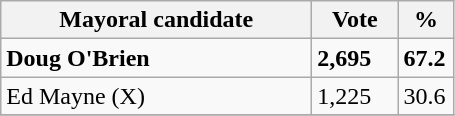<table class="wikitable">
<tr>
<th width="200px">Mayoral candidate</th>
<th width="50px">Vote</th>
<th width="30px">%</th>
</tr>
<tr>
<td><strong>Doug O'Brien</strong> </td>
<td><strong>2,695</strong></td>
<td><strong>67.2</strong></td>
</tr>
<tr>
<td>Ed Mayne (X)</td>
<td>1,225</td>
<td>30.6</td>
</tr>
<tr>
</tr>
</table>
